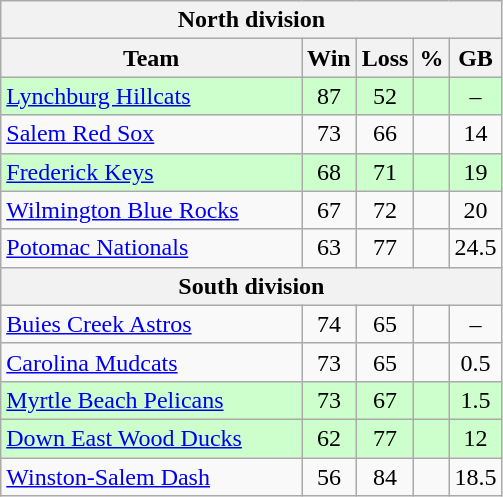<table class="wikitable">
<tr>
<th colspan="5">North division</th>
</tr>
<tr>
<th width="60%">Team</th>
<th>Win</th>
<th>Loss</th>
<th>%</th>
<th>GB</th>
</tr>
<tr align=center bgcolor=ccffcc>
<td align=left><a href='#'>Lynchburg Hillcats</a></td>
<td>87</td>
<td>52</td>
<td></td>
<td>–</td>
</tr>
<tr align=center>
<td align=left><a href='#'>Salem Red Sox</a></td>
<td>73</td>
<td>66</td>
<td></td>
<td>14</td>
</tr>
<tr align=center bgcolor=ccffcc>
<td align=left><a href='#'>Frederick Keys</a></td>
<td>68</td>
<td>71</td>
<td></td>
<td>19</td>
</tr>
<tr align=center>
<td align=left><a href='#'>Wilmington Blue Rocks</a></td>
<td>67</td>
<td>72</td>
<td></td>
<td>20</td>
</tr>
<tr align=center>
<td align=left><a href='#'>Potomac Nationals</a></td>
<td>63</td>
<td>77</td>
<td></td>
<td>24.5</td>
</tr>
<tr>
<th colspan="5">South division</th>
</tr>
<tr align=center>
<td align=left><a href='#'>Buies Creek Astros</a></td>
<td>74</td>
<td>65</td>
<td></td>
<td>–</td>
</tr>
<tr align=center>
<td align=left><a href='#'>Carolina Mudcats</a></td>
<td>73</td>
<td>65</td>
<td></td>
<td>0.5</td>
</tr>
<tr align=center bgcolor=ccffcc>
<td align=left><a href='#'>Myrtle Beach Pelicans</a></td>
<td>73</td>
<td>67</td>
<td></td>
<td>1.5</td>
</tr>
<tr align=center bgcolor=ccffcc>
<td align=left><a href='#'>Down East Wood Ducks</a></td>
<td>62</td>
<td>77</td>
<td></td>
<td>12</td>
</tr>
<tr align=center>
<td align=left><a href='#'>Winston-Salem Dash</a></td>
<td>56</td>
<td>84</td>
<td></td>
<td>18.5</td>
</tr>
</table>
